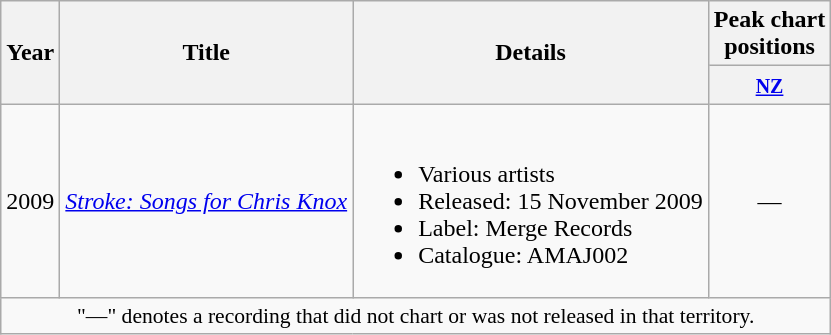<table class="wikitable plainrowheaders">
<tr>
<th rowspan="2">Year</th>
<th rowspan="2">Title</th>
<th rowspan="2">Details</th>
<th>Peak chart<br>positions</th>
</tr>
<tr>
<th><small><a href='#'>NZ</a></small></th>
</tr>
<tr>
<td>2009</td>
<td><em><a href='#'>Stroke: Songs for Chris Knox</a></em></td>
<td><br><ul><li>Various artists</li><li>Released: 15 November 2009</li><li>Label: Merge Records</li><li>Catalogue: AMAJ002</li></ul></td>
<td style="text-align:center;">—</td>
</tr>
<tr>
<td colspan="4"  style="font-size:90%; text-align:center;">"—" denotes a recording that did not chart or was not released in that territory.</td>
</tr>
</table>
